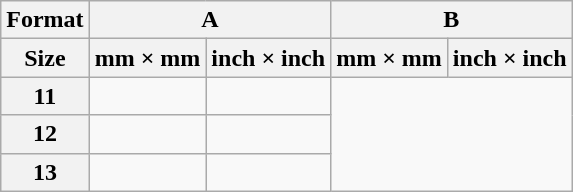<table class="wikitable">
<tr>
<th>Format</th>
<th colspan=2>A</th>
<th colspan=2>B</th>
</tr>
<tr>
<th>Size</th>
<th>mm × mm</th>
<th>inch × inch</th>
<th>mm × mm</th>
<th>inch × inch</th>
</tr>
<tr>
<th>11</th>
<td></td>
<td></td>
</tr>
<tr>
<th>12</th>
<td></td>
<td></td>
</tr>
<tr>
<th>13</th>
<td></td>
<td></td>
</tr>
</table>
